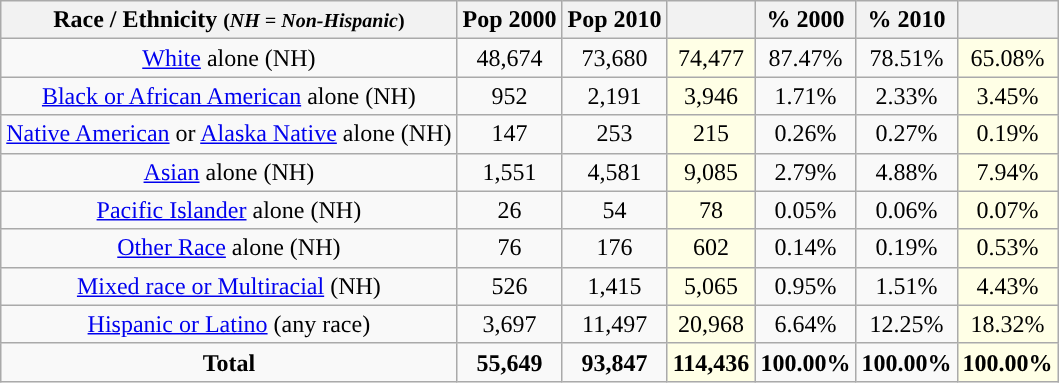<table class="wikitable" style="text-align:center;">
<tr>
<th>Race / Ethnicity <small>(<em>NH = Non-Hispanic</em>)</small></th>
<th>Pop 2000</th>
<th>Pop 2010</th>
<th></th>
<th>% 2000</th>
<th>% 2010</th>
<th></th>
</tr>
<tr>
<td><a href='#'>White</a> alone (NH)</td>
<td>48,674</td>
<td>73,680</td>
<td style='background: #ffffe6;'>74,477</td>
<td>87.47%</td>
<td>78.51%</td>
<td style='background: #ffffe6;'>65.08%</td>
</tr>
<tr>
<td><a href='#'>Black or African American</a> alone (NH)</td>
<td>952</td>
<td>2,191</td>
<td style='background: #ffffe6;'>3,946</td>
<td>1.71%</td>
<td>2.33%</td>
<td style='background: #ffffe6;'>3.45%</td>
</tr>
<tr>
<td><a href='#'>Native American</a> or <a href='#'>Alaska Native</a> alone (NH)</td>
<td>147</td>
<td>253</td>
<td style='background: #ffffe6;'>215</td>
<td>0.26%</td>
<td>0.27%</td>
<td style='background: #ffffe6;'>0.19%</td>
</tr>
<tr>
<td><a href='#'>Asian</a> alone (NH)</td>
<td>1,551</td>
<td>4,581</td>
<td style='background: #ffffe6;'>9,085</td>
<td>2.79%</td>
<td>4.88%</td>
<td style='background: #ffffe6;'>7.94%</td>
</tr>
<tr>
<td><a href='#'>Pacific Islander</a> alone (NH)</td>
<td>26</td>
<td>54</td>
<td style='background: #ffffe6;'>78</td>
<td>0.05%</td>
<td>0.06%</td>
<td style='background: #ffffe6;'>0.07%</td>
</tr>
<tr>
<td><a href='#'>Other Race</a> alone (NH)</td>
<td>76</td>
<td>176</td>
<td style='background: #ffffe6;'>602</td>
<td>0.14%</td>
<td>0.19%</td>
<td style='background: #ffffe6;'>0.53%</td>
</tr>
<tr>
<td><a href='#'>Mixed race or Multiracial</a> (NH)</td>
<td>526</td>
<td>1,415</td>
<td style='background: #ffffe6;'>5,065</td>
<td>0.95%</td>
<td>1.51%</td>
<td style='background: #ffffe6;'>4.43%</td>
</tr>
<tr>
<td><a href='#'>Hispanic or Latino</a> (any race)</td>
<td>3,697</td>
<td>11,497</td>
<td style='background: #ffffe6;'>20,968</td>
<td>6.64%</td>
<td>12.25%</td>
<td style='background: #ffffe6;'>18.32%</td>
</tr>
<tr>
<td><strong>Total</strong></td>
<td><strong>55,649</strong></td>
<td><strong>93,847</strong></td>
<td style='background: #ffffe6;'><strong>114,436</strong></td>
<td><strong>100.00%</strong></td>
<td><strong>100.00%</strong></td>
<td style='background: #ffffe6;'><strong>100.00%</strong></td>
</tr>
</table>
